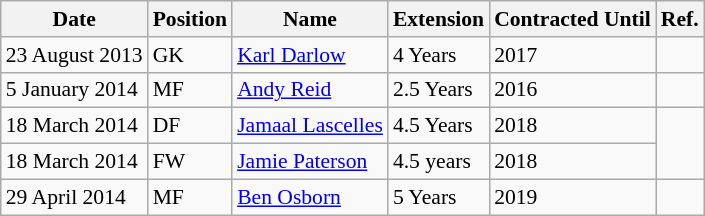<table class="wikitable"  style="text-align:left; font-size:90%; ">
<tr>
<th width:120px;">Date</th>
<th width:25px;">Position</th>
<th width:150px;">Name</th>
<th width:80px;">Extension</th>
<th width:80px;">Contracted Until</th>
<th width:25px;">Ref.</th>
</tr>
<tr>
<td>23 August 2013</td>
<td>GK</td>
<td> <a href='#'>Karl Darlow</a></td>
<td>4 Years</td>
<td>2017</td>
<td></td>
</tr>
<tr>
<td>5 January 2014</td>
<td>MF</td>
<td> <a href='#'>Andy Reid</a></td>
<td>2.5 Years</td>
<td>2016</td>
<td></td>
</tr>
<tr>
<td>18 March 2014</td>
<td>DF</td>
<td> <a href='#'>Jamaal Lascelles</a></td>
<td>4.5 Years</td>
<td>2018</td>
<td rowspan="2"></td>
</tr>
<tr>
<td>18 March 2014</td>
<td>FW</td>
<td> <a href='#'>Jamie Paterson</a></td>
<td>4.5 years</td>
<td>2018</td>
</tr>
<tr>
<td>29 April 2014</td>
<td>MF</td>
<td> <a href='#'>Ben Osborn</a></td>
<td>5 Years</td>
<td>2019</td>
<td></td>
</tr>
</table>
